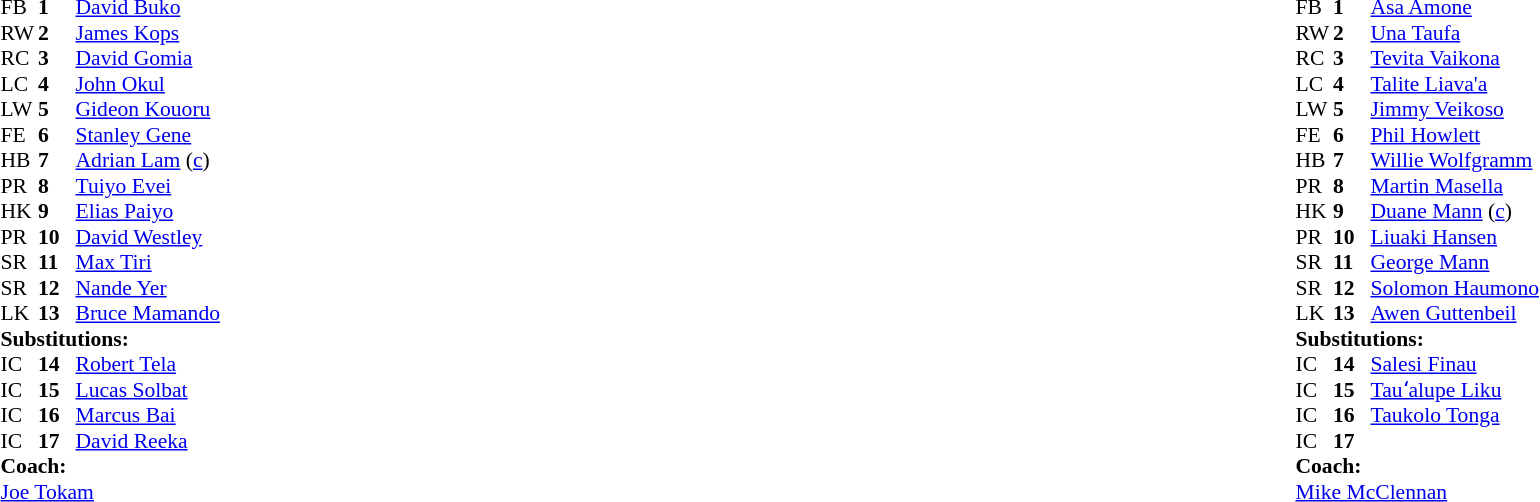<table width="100%">
<tr>
<td valign="top" width="50%"><br><table style="font-size: 90%" cellspacing="0" cellpadding="0">
<tr>
<th width="25"></th>
<th width="25"></th>
</tr>
<tr>
<td>FB</td>
<td><strong>1</strong></td>
<td><a href='#'>David Buko</a></td>
</tr>
<tr>
<td>RW</td>
<td><strong>2</strong></td>
<td><a href='#'>James Kops</a></td>
</tr>
<tr>
<td>RC</td>
<td><strong>3</strong></td>
<td><a href='#'>David Gomia</a></td>
</tr>
<tr>
<td>LC</td>
<td><strong>4</strong></td>
<td><a href='#'>John Okul</a></td>
</tr>
<tr>
<td>LW</td>
<td><strong>5</strong></td>
<td><a href='#'>Gideon Kouoru</a></td>
</tr>
<tr>
<td>FE</td>
<td><strong>6</strong></td>
<td><a href='#'>Stanley Gene</a></td>
</tr>
<tr>
<td>HB</td>
<td><strong>7</strong></td>
<td><a href='#'>Adrian Lam</a> (<a href='#'>c</a>)</td>
</tr>
<tr>
<td>PR</td>
<td><strong>8</strong></td>
<td><a href='#'>Tuiyo Evei</a></td>
</tr>
<tr>
<td>HK</td>
<td><strong>9</strong></td>
<td><a href='#'>Elias Paiyo</a></td>
</tr>
<tr>
<td>PR</td>
<td><strong>10</strong></td>
<td><a href='#'>David Westley</a></td>
</tr>
<tr>
<td>SR</td>
<td><strong>11</strong></td>
<td><a href='#'>Max Tiri</a></td>
</tr>
<tr>
<td>SR</td>
<td><strong>12</strong></td>
<td><a href='#'>Nande Yer</a></td>
</tr>
<tr>
<td>LK</td>
<td><strong>13</strong></td>
<td><a href='#'>Bruce Mamando</a></td>
</tr>
<tr>
<td colspan=3><strong>Substitutions:</strong></td>
</tr>
<tr>
<td>IC</td>
<td><strong>14</strong></td>
<td><a href='#'>Robert Tela</a></td>
</tr>
<tr>
<td>IC</td>
<td><strong>15</strong></td>
<td><a href='#'>Lucas Solbat</a></td>
</tr>
<tr>
<td>IC</td>
<td><strong>16</strong></td>
<td><a href='#'>Marcus Bai</a></td>
</tr>
<tr>
<td>IC</td>
<td><strong>17</strong></td>
<td><a href='#'>David Reeka</a></td>
</tr>
<tr>
<td colspan=3><strong>Coach:</strong></td>
</tr>
<tr>
<td colspan="4"> <a href='#'>Joe Tokam</a></td>
</tr>
</table>
</td>
<td valign="top" width="50%"><br><table style="font-size: 90%" cellspacing="0" cellpadding="0" align="center">
<tr>
<th width="25"></th>
<th width="25"></th>
</tr>
<tr>
<td>FB</td>
<td><strong>1</strong></td>
<td><a href='#'>Asa Amone</a></td>
</tr>
<tr>
<td>RW</td>
<td><strong>2</strong></td>
<td><a href='#'>Una Taufa</a></td>
</tr>
<tr>
<td>RC</td>
<td><strong>3</strong></td>
<td><a href='#'>Tevita Vaikona</a></td>
</tr>
<tr>
<td>LC</td>
<td><strong>4</strong></td>
<td><a href='#'>Talite Liava'a</a></td>
</tr>
<tr>
<td>LW</td>
<td><strong>5</strong></td>
<td><a href='#'>Jimmy Veikoso</a></td>
</tr>
<tr>
<td>FE</td>
<td><strong>6</strong></td>
<td><a href='#'>Phil Howlett</a></td>
</tr>
<tr>
<td>HB</td>
<td><strong>7</strong></td>
<td><a href='#'>Willie Wolfgramm</a></td>
</tr>
<tr>
<td>PR</td>
<td><strong>8</strong></td>
<td><a href='#'>Martin Masella</a></td>
</tr>
<tr>
<td>HK</td>
<td><strong>9</strong></td>
<td><a href='#'>Duane Mann</a> (<a href='#'>c</a>)</td>
</tr>
<tr>
<td>PR</td>
<td><strong>10</strong></td>
<td><a href='#'>Liuaki Hansen</a></td>
</tr>
<tr>
<td>SR</td>
<td><strong>11</strong></td>
<td><a href='#'>George Mann</a></td>
</tr>
<tr>
<td>SR</td>
<td><strong>12</strong></td>
<td><a href='#'>Solomon Haumono</a></td>
</tr>
<tr>
<td>LK</td>
<td><strong>13</strong></td>
<td><a href='#'>Awen Guttenbeil</a></td>
</tr>
<tr>
<td colspan=3><strong>Substitutions:</strong></td>
</tr>
<tr>
<td>IC</td>
<td><strong>14</strong></td>
<td><a href='#'>Salesi Finau</a></td>
</tr>
<tr>
<td>IC</td>
<td><strong>15</strong></td>
<td><a href='#'>Tauʻalupe Liku</a></td>
</tr>
<tr>
<td>IC</td>
<td><strong>16</strong></td>
<td><a href='#'>Taukolo Tonga</a></td>
</tr>
<tr>
<td>IC</td>
<td><strong>17</strong></td>
<td></td>
</tr>
<tr>
<td colspan=3><strong>Coach:</strong></td>
</tr>
<tr>
<td colspan="4"> <a href='#'>Mike McClennan</a></td>
</tr>
</table>
</td>
</tr>
</table>
